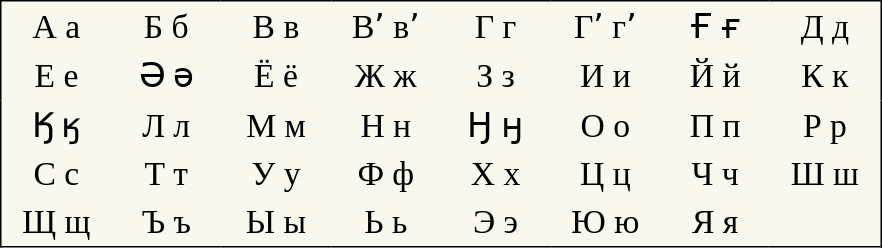<table style="font-family:Arial Unicode MS; font-size:1.4em; border-color:#000000; border-width:1px; border-style:solid; border-collapse:collapse; background-color:#F8F8EF">
<tr>
<td style="width:3em; text-align:center; padding: 3px;">А а</td>
<td style="width:3em; text-align:center; padding: 3px;">Б б</td>
<td style="width:3em; text-align:center; padding: 3px;">В в</td>
<td style="width:3em; text-align:center; padding: 3px;">Вʼ вʼ</td>
<td style="width:3em; text-align:center; padding: 3px;">Г г</td>
<td style="width:3em; text-align:center; padding: 3px;">Гʼ гʼ</td>
<td style="width:3em; text-align:center; padding: 3px;">Ғ ғ</td>
<td style="width:3em; text-align:center; padding: 3px;">Д д</td>
</tr>
<tr>
<td style="width:3em; text-align:center; padding: 3px;">Е е</td>
<td style="width:3em; text-align:center; padding: 3px;">Ә ә</td>
<td style="width:3em; text-align:center; padding: 3px;">Ё ё</td>
<td style="width:3em; text-align:center; padding: 3px;">Ж ж</td>
<td style="width:3em; text-align:center; padding: 3px;">З з</td>
<td style="width:3em; text-align:center; padding: 3px;">И и</td>
<td style="width:3em; text-align:center; padding: 3px;">Й й</td>
<td style="width:3em; text-align:center; padding: 3px;">К к</td>
</tr>
<tr>
<td style="width:3em; text-align:center; padding: 3px;">Ӄ ӄ</td>
<td style="width:3em; text-align:center; padding: 3px;">Л л</td>
<td style="width:3em; text-align:center; padding: 3px;">М м</td>
<td style="width:3em; text-align:center; padding: 3px;">Н н</td>
<td style="width:3em; text-align:center; padding: 3px;">Ӈ ӈ</td>
<td style="width:3em; text-align:center; padding: 3px;">О о</td>
<td style="width:3em; text-align:center; padding: 3px;">П п</td>
<td style="width:3em; text-align:center; padding: 3px;">Р р</td>
</tr>
<tr>
<td style="width:3em; text-align:center; padding: 3px;">С с</td>
<td style="width:3em; text-align:center; padding: 3px;">Т т</td>
<td style="width:3em; text-align:center; padding: 3px;">У у</td>
<td style="width:3em; text-align:center; padding: 3px;">Ф ф</td>
<td style="width:3em; text-align:center; padding: 3px;">Х х</td>
<td style="width:3em; text-align:center; padding: 3px;">Ц ц</td>
<td style="width:3em; text-align:center; padding: 3px;">Ч ч</td>
<td style="width:3em; text-align:center; padding: 3px;">Ш ш</td>
</tr>
<tr>
<td style="width:3em; text-align:center; padding: 3px;">Щ щ</td>
<td style="width:3em; text-align:center; padding: 3px;">Ъ ъ</td>
<td style="width:3em; text-align:center; padding: 3px;">Ы ы</td>
<td style="width:3em; text-align:center; padding: 3px;">Ь ь</td>
<td style="width:3em; text-align:center; padding: 3px;">Э э</td>
<td style="width:3em; text-align:center; padding: 3px;">Ю ю</td>
<td style="width:3em; text-align:center; padding: 3px;">Я я</td>
<td style="width:3em; text-align:center; padding: 3px;"></td>
</tr>
</table>
